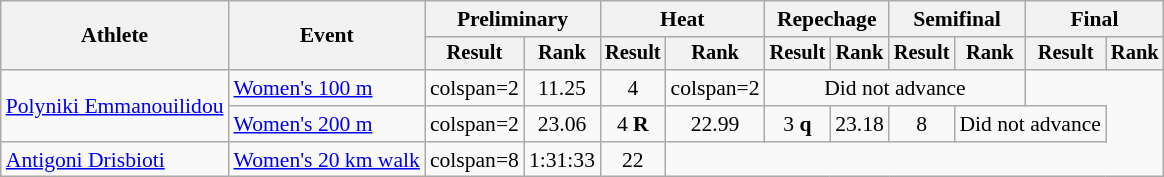<table class="wikitable" style="font-size:90%">
<tr>
<th rowspan="2">Athlete</th>
<th rowspan="2">Event</th>
<th colspan="2">Preliminary</th>
<th colspan="2">Heat</th>
<th colspan="2">Repechage</th>
<th colspan="2">Semifinal</th>
<th colspan="2">Final</th>
</tr>
<tr style="font-size:95%">
<th>Result</th>
<th>Rank</th>
<th>Result</th>
<th>Rank</th>
<th>Result</th>
<th>Rank</th>
<th>Result</th>
<th>Rank</th>
<th>Result</th>
<th>Rank</th>
</tr>
<tr align=center>
<td align=left rowspan=2><a href='#'>Polyniki Emmanouilidou</a></td>
<td align=left><a href='#'>Women's 100 m</a></td>
<td>colspan=2 </td>
<td>11.25</td>
<td>4</td>
<td>colspan=2 </td>
<td colspan=4>Did not advance</td>
</tr>
<tr align=center>
<td align=left><a href='#'>Women's 200 m</a></td>
<td>colspan=2 </td>
<td>23.06</td>
<td>4 <strong>R</strong></td>
<td>22.99</td>
<td>3 <strong>q</strong></td>
<td>23.18</td>
<td>8</td>
<td colspan=2>Did not advance</td>
</tr>
<tr align=center>
<td align=left><a href='#'>Antigoni Drisbioti</a></td>
<td align=left><a href='#'>Women's 20 km walk</a></td>
<td>colspan=8 </td>
<td>1:31:33</td>
<td>22</td>
</tr>
</table>
